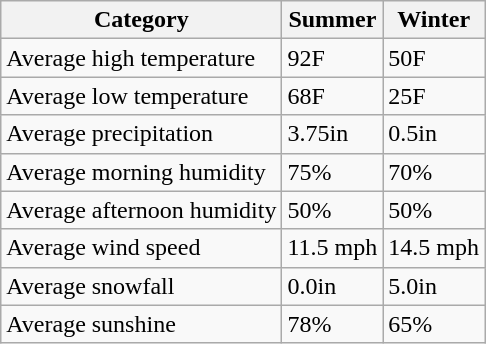<table class="wikitable">
<tr>
<th>Category</th>
<th>Summer</th>
<th>Winter</th>
</tr>
<tr>
<td>Average high temperature</td>
<td>92F</td>
<td>50F</td>
</tr>
<tr>
<td>Average low temperature</td>
<td>68F</td>
<td>25F</td>
</tr>
<tr>
<td>Average precipitation</td>
<td>3.75in</td>
<td>0.5in</td>
</tr>
<tr>
<td>Average morning humidity</td>
<td>75%</td>
<td>70%</td>
</tr>
<tr>
<td>Average afternoon humidity</td>
<td>50%</td>
<td>50%</td>
</tr>
<tr>
<td>Average wind speed</td>
<td>11.5 mph</td>
<td>14.5 mph</td>
</tr>
<tr>
<td>Average snowfall</td>
<td>0.0in</td>
<td>5.0in</td>
</tr>
<tr>
<td>Average sunshine</td>
<td>78%</td>
<td>65%</td>
</tr>
</table>
